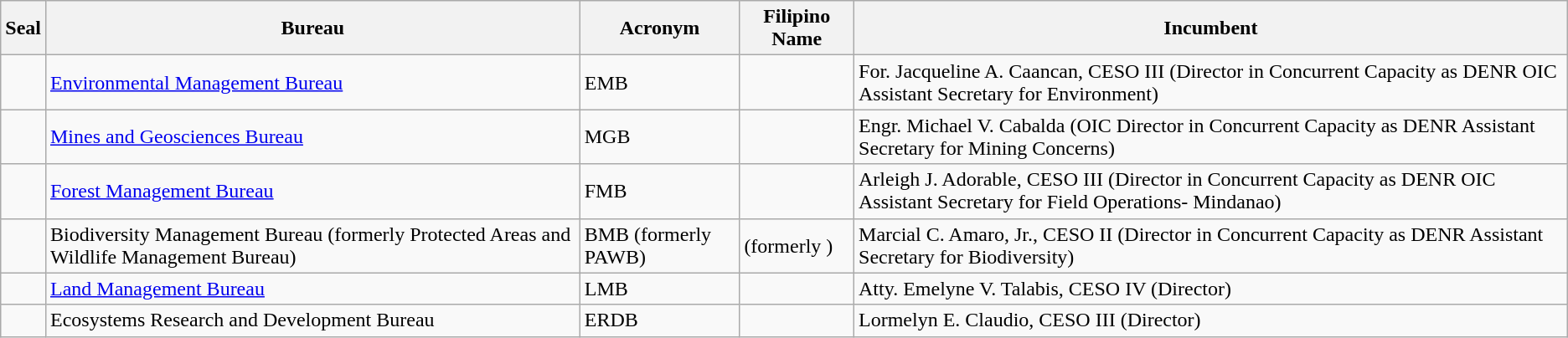<table class="wikitable">
<tr>
<th>Seal</th>
<th>Bureau</th>
<th>Acronym</th>
<th>Filipino Name</th>
<th>Incumbent</th>
</tr>
<tr>
<td></td>
<td><a href='#'>Environmental Management Bureau</a></td>
<td>EMB</td>
<td></td>
<td>For. Jacqueline A. Caancan, CESO III (Director in Concurrent Capacity as DENR OIC Assistant Secretary for Environment)</td>
</tr>
<tr>
<td></td>
<td><a href='#'>Mines and Geosciences Bureau</a></td>
<td>MGB</td>
<td></td>
<td>Engr. Michael V. Cabalda (OIC Director in Concurrent Capacity as DENR Assistant Secretary for Mining Concerns)</td>
</tr>
<tr>
<td></td>
<td><a href='#'>Forest Management Bureau</a></td>
<td>FMB</td>
<td></td>
<td>Arleigh J. Adorable, CESO III (Director in Concurrent Capacity as DENR OIC Assistant Secretary for Field Operations- Mindanao)</td>
</tr>
<tr>
<td></td>
<td>Biodiversity Management Bureau (formerly Protected Areas and Wildlife Management Bureau)</td>
<td>BMB (formerly PAWB)</td>
<td> (formerly )</td>
<td>Marcial C. Amaro, Jr., CESO II (Director in Concurrent Capacity as DENR Assistant Secretary for Biodiversity)</td>
</tr>
<tr>
<td></td>
<td><a href='#'>Land Management Bureau</a></td>
<td>LMB</td>
<td></td>
<td>Atty. Emelyne V. Talabis, CESO IV (Director)</td>
</tr>
<tr>
<td></td>
<td>Ecosystems Research and Development Bureau</td>
<td>ERDB</td>
<td></td>
<td>Lormelyn E. Claudio, CESO III (Director)</td>
</tr>
</table>
